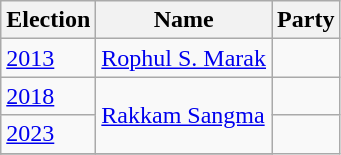<table class="wikitable sortable">
<tr>
<th>Election</th>
<th>Name</th>
<th colspan=2>Party</th>
</tr>
<tr>
<td><a href='#'>2013</a></td>
<td><a href='#'>Rophul S. Marak</a></td>
<td></td>
</tr>
<tr>
<td><a href='#'>2018</a></td>
<td rowspan=2><a href='#'>Rakkam Sangma</a></td>
<td></td>
</tr>
<tr>
<td><a href='#'>2023</a></td>
</tr>
<tr>
</tr>
</table>
